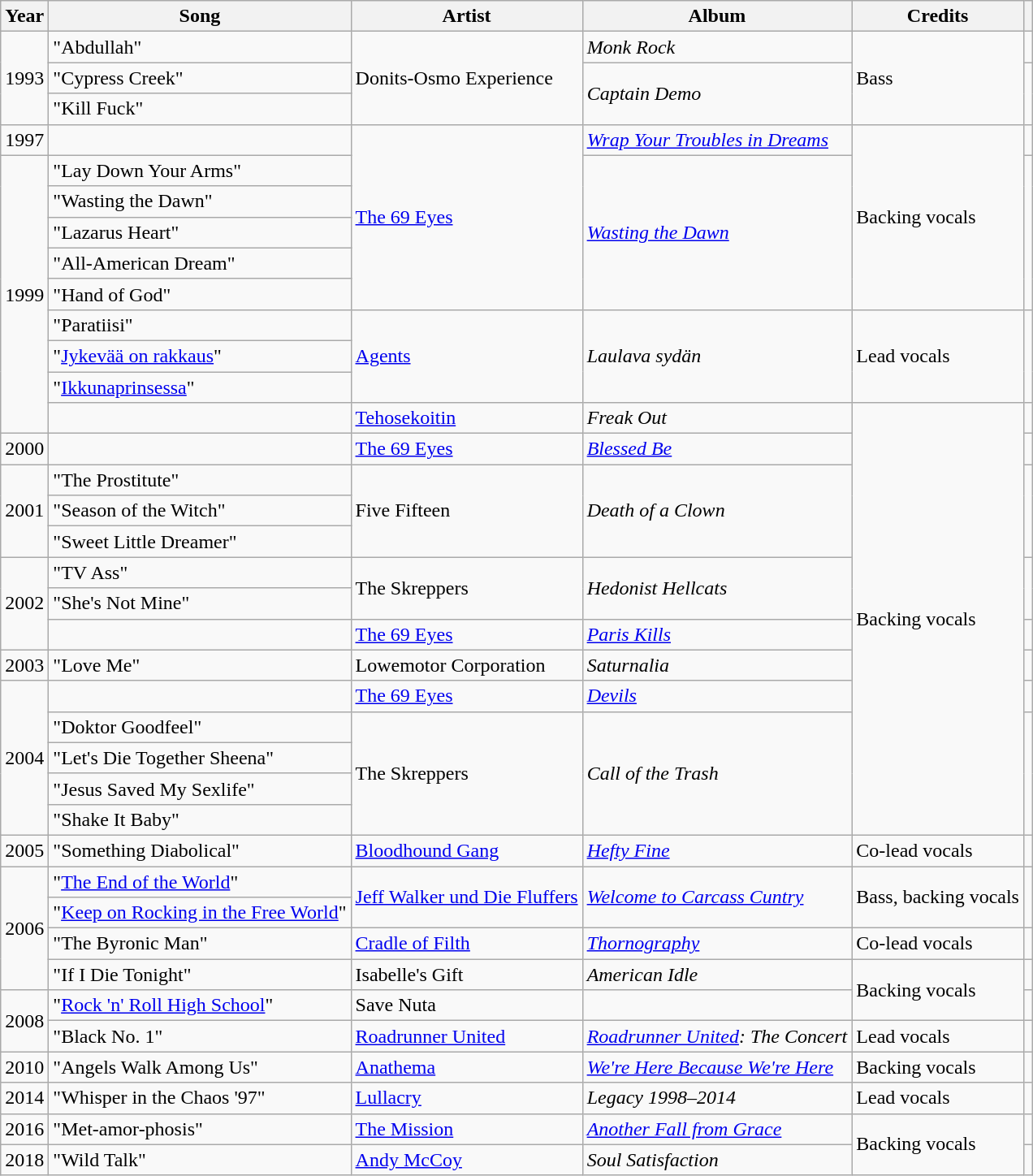<table class="wikitable">
<tr>
<th>Year</th>
<th>Song</th>
<th>Artist</th>
<th>Album</th>
<th>Credits</th>
<th></th>
</tr>
<tr>
<td rowspan="3">1993</td>
<td>"Abdullah"</td>
<td rowspan="3">Donits-Osmo Experience</td>
<td><em>Monk Rock</em></td>
<td rowspan="3">Bass</td>
<td style="text-align:center;"></td>
</tr>
<tr>
<td>"Cypress Creek"</td>
<td rowspan="2"><em>Captain Demo</em></td>
<td rowspan="2" style="text-align:center;"></td>
</tr>
<tr>
<td>"Kill Fuck"</td>
</tr>
<tr>
<td>1997</td>
<td></td>
<td rowspan="6"><a href='#'>The 69 Eyes</a></td>
<td><em><a href='#'>Wrap Your Troubles in Dreams</a></em></td>
<td rowspan="6">Backing vocals</td>
<td style="text-align:center;"></td>
</tr>
<tr>
<td rowspan="9">1999</td>
<td>"Lay Down Your Arms"</td>
<td rowspan="5"><em><a href='#'>Wasting the Dawn</a></em></td>
<td rowspan="5" style="text-align:center;"></td>
</tr>
<tr>
<td>"Wasting the Dawn"</td>
</tr>
<tr>
<td>"Lazarus Heart"</td>
</tr>
<tr>
<td>"All-American Dream"</td>
</tr>
<tr>
<td>"Hand of God"</td>
</tr>
<tr>
<td>"Paratiisi"</td>
<td rowspan="3"><a href='#'>Agents</a></td>
<td rowspan="3"><em>Laulava sydän</em></td>
<td rowspan="3">Lead vocals</td>
<td rowspan="3" style="text-align:center;"></td>
</tr>
<tr>
<td>"<a href='#'>Jykevää on rakkaus</a>"</td>
</tr>
<tr>
<td>"<a href='#'>Ikkunaprinsessa</a>"</td>
</tr>
<tr>
<td></td>
<td><a href='#'>Tehosekoitin</a></td>
<td><em>Freak Out</em></td>
<td rowspan="14">Backing vocals</td>
<td style="text-align:center;"></td>
</tr>
<tr>
<td>2000</td>
<td></td>
<td><a href='#'>The 69 Eyes</a></td>
<td><em><a href='#'>Blessed Be</a></em></td>
<td style="text-align:center;"></td>
</tr>
<tr>
<td rowspan="3">2001</td>
<td>"The Prostitute"</td>
<td rowspan="3">Five Fifteen</td>
<td rowspan="3"><em>Death of a Clown</em></td>
<td rowspan="3" style="text-align:center;"></td>
</tr>
<tr>
<td>"Season of the Witch"</td>
</tr>
<tr>
<td>"Sweet Little Dreamer"</td>
</tr>
<tr>
<td rowspan="3">2002</td>
<td>"TV Ass"</td>
<td rowspan="2">The Skreppers</td>
<td rowspan="2"><em>Hedonist Hellcats</em></td>
<td rowspan="2" style="text-align:center;"></td>
</tr>
<tr>
<td>"She's Not Mine"</td>
</tr>
<tr>
<td></td>
<td><a href='#'>The 69 Eyes</a></td>
<td><em><a href='#'>Paris Kills</a></em></td>
<td style="text-align:center;"></td>
</tr>
<tr>
<td>2003</td>
<td>"Love Me"</td>
<td>Lowemotor Corporation</td>
<td><em>Saturnalia</em></td>
<td style="text-align:center;"></td>
</tr>
<tr>
<td rowspan="5">2004</td>
<td></td>
<td><a href='#'>The 69 Eyes</a></td>
<td><em><a href='#'>Devils</a></em></td>
<td style="text-align:center;"></td>
</tr>
<tr>
<td>"Doktor Goodfeel"</td>
<td rowspan="4">The Skreppers</td>
<td rowspan="4"><em>Call of the Trash</em></td>
<td rowspan="4" style="text-align:center;"></td>
</tr>
<tr>
<td>"Let's Die Together Sheena"</td>
</tr>
<tr>
<td>"Jesus Saved My Sexlife"</td>
</tr>
<tr>
<td>"Shake It Baby"</td>
</tr>
<tr>
<td>2005</td>
<td>"Something Diabolical"</td>
<td><a href='#'>Bloodhound Gang</a></td>
<td><em><a href='#'>Hefty Fine</a></em></td>
<td>Co-lead vocals</td>
<td style="text-align:center;"></td>
</tr>
<tr>
<td rowspan="4">2006</td>
<td>"<a href='#'>The End of the World</a>"</td>
<td rowspan="2"><a href='#'>Jeff Walker und Die Fluffers</a></td>
<td rowspan="2"><em><a href='#'>Welcome to Carcass Cuntry</a></em></td>
<td rowspan="2">Bass, backing vocals</td>
<td rowspan="2" style="text-align:center;"></td>
</tr>
<tr>
<td>"<a href='#'>Keep on Rocking in the Free World</a>"</td>
</tr>
<tr>
<td>"The Byronic Man"</td>
<td><a href='#'>Cradle of Filth</a></td>
<td><em><a href='#'>Thornography</a></em></td>
<td>Co-lead vocals</td>
<td style="text-align:center;"></td>
</tr>
<tr>
<td>"If I Die Tonight"</td>
<td>Isabelle's Gift</td>
<td><em>American Idle</em></td>
<td rowspan="2">Backing vocals</td>
<td style="text-align:center;"></td>
</tr>
<tr>
<td rowspan="2">2008</td>
<td>"<a href='#'>Rock 'n' Roll High School</a>"</td>
<td>Save Nuta</td>
<td></td>
<td style="text-align:center;"></td>
</tr>
<tr>
<td>"Black No. 1"</td>
<td><a href='#'>Roadrunner United</a></td>
<td><em><a href='#'>Roadrunner United</a>: The Concert</em></td>
<td>Lead vocals</td>
<td style="text-align:center;"></td>
</tr>
<tr>
<td>2010</td>
<td>"Angels Walk Among Us"</td>
<td><a href='#'>Anathema</a></td>
<td><em><a href='#'>We're Here Because We're Here</a></em></td>
<td>Backing vocals</td>
<td style="text-align:center;"></td>
</tr>
<tr>
<td>2014</td>
<td>"Whisper in the Chaos '97"</td>
<td><a href='#'>Lullacry</a></td>
<td><em>Legacy 1998–2014</em></td>
<td>Lead vocals</td>
<td style="text-align:center;"></td>
</tr>
<tr>
<td>2016</td>
<td>"Met-amor-phosis"</td>
<td><a href='#'>The Mission</a></td>
<td><em><a href='#'>Another Fall from Grace</a></em></td>
<td rowspan="2">Backing vocals</td>
<td style="text-align:center;"></td>
</tr>
<tr>
<td>2018</td>
<td>"Wild Talk"</td>
<td><a href='#'>Andy McCoy</a></td>
<td><em>Soul Satisfaction</em></td>
<td style="text-align:center;"></td>
</tr>
</table>
